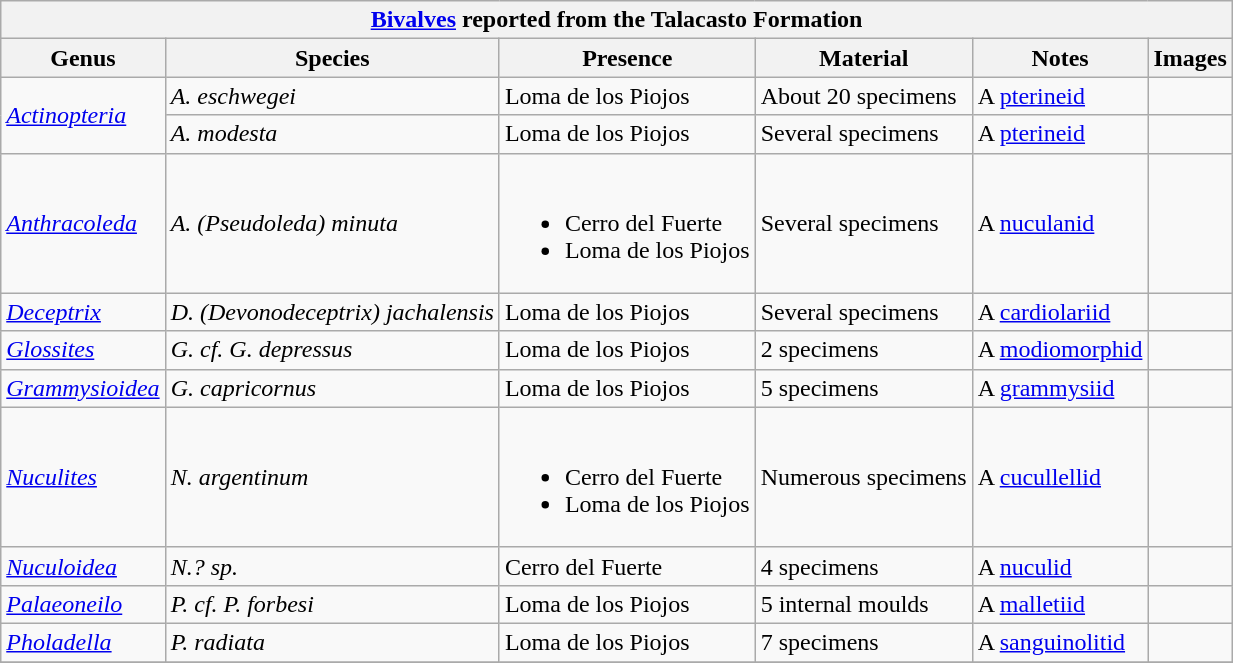<table class="wikitable" align="center">
<tr>
<th colspan="6" align="center"><strong><a href='#'>Bivalves</a> reported from the Talacasto Formation</strong></th>
</tr>
<tr>
<th>Genus</th>
<th>Species</th>
<th>Presence</th>
<th><strong>Material</strong></th>
<th>Notes</th>
<th>Images</th>
</tr>
<tr>
<td rowspan="2"><em><a href='#'>Actinopteria</a></em></td>
<td><em>A. eschwegei</em></td>
<td>Loma de los Piojos</td>
<td>About 20 specimens</td>
<td>A <a href='#'>pterineid</a></td>
<td></td>
</tr>
<tr>
<td><em>A. modesta</em></td>
<td>Loma de los Piojos</td>
<td>Several specimens</td>
<td>A <a href='#'>pterineid</a></td>
<td></td>
</tr>
<tr>
<td><em><a href='#'>Anthracoleda</a></em></td>
<td><em>A. (Pseudoleda) minuta</em></td>
<td><br><ul><li>Cerro del Fuerte</li><li>Loma de los Piojos</li></ul></td>
<td>Several specimens</td>
<td>A <a href='#'>nuculanid</a></td>
<td></td>
</tr>
<tr>
<td><em><a href='#'>Deceptrix</a></em></td>
<td><em>D. (Devonodeceptrix) jachalensis</em></td>
<td>Loma de los Piojos</td>
<td>Several specimens</td>
<td>A <a href='#'>cardiolariid</a></td>
<td></td>
</tr>
<tr>
<td><em><a href='#'>Glossites</a></em></td>
<td><em>G. cf. G. depressus</em></td>
<td>Loma de los Piojos</td>
<td>2 specimens</td>
<td>A <a href='#'>modiomorphid</a></td>
<td></td>
</tr>
<tr>
<td><em><a href='#'>Grammysioidea</a></em></td>
<td><em>G. capricornus</em></td>
<td>Loma de los Piojos</td>
<td>5 specimens</td>
<td>A <a href='#'>grammysiid</a></td>
<td></td>
</tr>
<tr>
<td><em><a href='#'>Nuculites</a></em></td>
<td><em>N. argentinum</em></td>
<td><br><ul><li>Cerro del Fuerte</li><li>Loma de los Piojos</li></ul></td>
<td>Numerous specimens</td>
<td>A <a href='#'>cucullellid</a></td>
<td></td>
</tr>
<tr>
<td><a href='#'><em>Nuculoidea</em></a></td>
<td><em>N.? sp.</em></td>
<td>Cerro del Fuerte</td>
<td>4 specimens</td>
<td>A <a href='#'>nuculid</a></td>
<td></td>
</tr>
<tr>
<td><em><a href='#'>Palaeoneilo</a></em></td>
<td><em>P. cf. P. forbesi</em></td>
<td>Loma de los Piojos</td>
<td>5 internal moulds</td>
<td>A <a href='#'>malletiid</a></td>
<td></td>
</tr>
<tr>
<td><em><a href='#'>Pholadella</a></em></td>
<td><em>P. radiata</em></td>
<td>Loma de los Piojos</td>
<td>7 specimens</td>
<td>A <a href='#'>sanguinolitid</a></td>
<td></td>
</tr>
<tr>
</tr>
</table>
